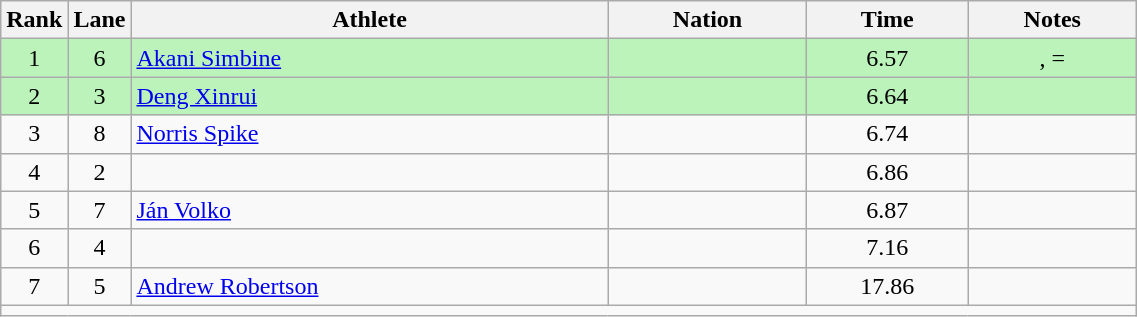<table class="wikitable sortable" style="text-align:center;width: 60%;">
<tr>
<th scope="col" style="width: 10px;">Rank</th>
<th scope="col" style="width: 10px;">Lane</th>
<th scope="col">Athlete</th>
<th scope="col">Nation</th>
<th scope="col">Time</th>
<th scope="col">Notes</th>
</tr>
<tr bgcolor=bbf3bb>
<td>1</td>
<td>6</td>
<td align=left><a href='#'>Akani Simbine</a></td>
<td align=left></td>
<td>6.57</td>
<td>, =</td>
</tr>
<tr bgcolor=bbf3bb>
<td>2</td>
<td>3</td>
<td align=left><a href='#'>Deng Xinrui</a></td>
<td align=left></td>
<td>6.64</td>
<td></td>
</tr>
<tr>
<td>3</td>
<td>8</td>
<td align=left><a href='#'>Norris Spike</a></td>
<td align=left></td>
<td>6.74</td>
<td></td>
</tr>
<tr>
<td>4</td>
<td>2</td>
<td align=left></td>
<td align=left></td>
<td>6.86</td>
<td></td>
</tr>
<tr>
<td>5</td>
<td>7</td>
<td align=left><a href='#'>Ján Volko</a></td>
<td align=left></td>
<td>6.87</td>
<td></td>
</tr>
<tr>
<td>6</td>
<td>4</td>
<td align=left></td>
<td align=left></td>
<td>7.16</td>
<td></td>
</tr>
<tr>
<td>7</td>
<td>5</td>
<td align=left><a href='#'>Andrew Robertson</a></td>
<td align=left></td>
<td>17.86</td>
<td></td>
</tr>
<tr class="sortbottom">
<td colspan="6"></td>
</tr>
</table>
